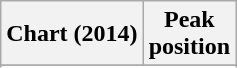<table class="wikitable sortable">
<tr>
<th>Chart (2014)</th>
<th>Peak<br>position</th>
</tr>
<tr>
</tr>
<tr>
</tr>
<tr>
</tr>
<tr>
</tr>
<tr>
</tr>
</table>
